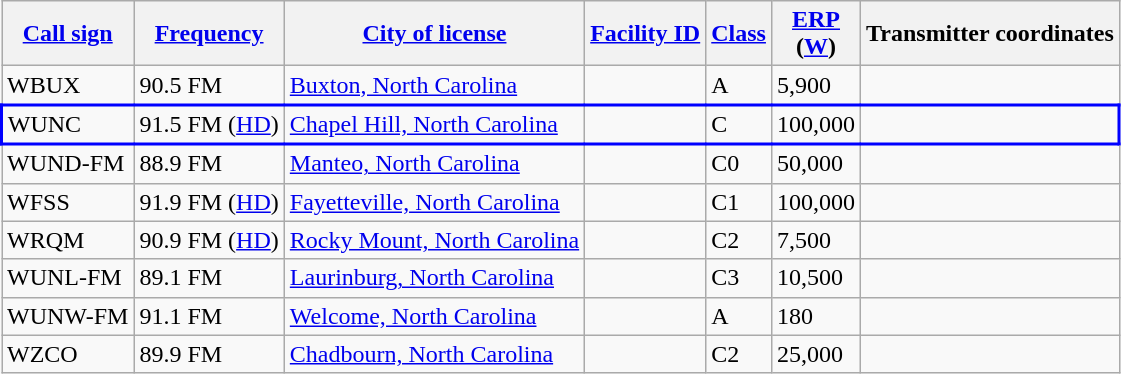<table class="wikitable sortable">
<tr>
<th><a href='#'>Call sign</a></th>
<th data-sort-type="number"><a href='#'>Frequency</a></th>
<th><a href='#'>City of license</a></th>
<th data-sort-type="number"><a href='#'>Facility ID</a></th>
<th><a href='#'>Class</a></th>
<th data-sort-type="number"><a href='#'>ERP</a><br>(<a href='#'>W</a>)</th>
<th class="unsortable">Transmitter coordinates</th>
</tr>
<tr>
<td>WBUX</td>
<td>90.5 FM</td>
<td><a href='#'>Buxton, North Carolina</a></td>
<td></td>
<td>A</td>
<td>5,900</td>
<td></td>
</tr>
<tr style="border: 2px solid #00f;">
<td>WUNC</td>
<td>91.5 FM (<a href='#'>HD</a>)</td>
<td><a href='#'>Chapel Hill, North Carolina</a></td>
<td></td>
<td>C</td>
<td>100,000</td>
<td></td>
</tr>
<tr>
<td>WUND-FM</td>
<td>88.9 FM</td>
<td><a href='#'>Manteo, North Carolina</a></td>
<td></td>
<td>C0</td>
<td>50,000</td>
<td></td>
</tr>
<tr>
<td>WFSS</td>
<td>91.9 FM (<a href='#'>HD</a>)</td>
<td><a href='#'>Fayetteville, North Carolina</a></td>
<td></td>
<td>C1</td>
<td>100,000</td>
<td></td>
</tr>
<tr>
<td>WRQM</td>
<td>90.9 FM (<a href='#'>HD</a>)</td>
<td><a href='#'>Rocky Mount, North Carolina</a></td>
<td></td>
<td>C2</td>
<td>7,500</td>
<td></td>
</tr>
<tr>
<td>WUNL-FM</td>
<td>89.1 FM</td>
<td><a href='#'>Laurinburg, North Carolina</a></td>
<td></td>
<td>C3</td>
<td>10,500</td>
<td></td>
</tr>
<tr>
<td>WUNW-FM</td>
<td>91.1 FM</td>
<td><a href='#'>Welcome, North Carolina</a></td>
<td></td>
<td>A</td>
<td>180</td>
<td></td>
</tr>
<tr>
<td>WZCO</td>
<td>89.9 FM</td>
<td><a href='#'>Chadbourn, North Carolina</a></td>
<td></td>
<td>C2</td>
<td>25,000</td>
<td></td>
</tr>
</table>
